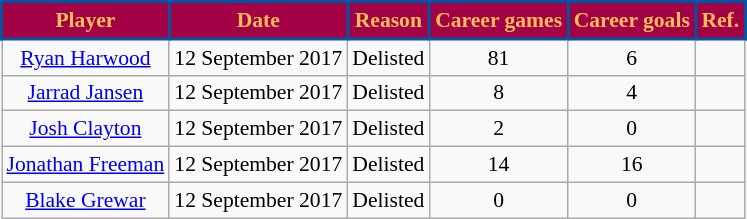<table class="wikitable" style="font-size:90%; text-align:center;">
<tr style="background:#a30046; color: #fdbe57;">
<td style="border: solid #0055a3 2px"><strong>Player</strong></td>
<td style="border: solid #0055a3 2px"><strong>Date</strong></td>
<td style="border: solid #0055a3 2px"><strong>Reason</strong></td>
<td style="border: solid #0055a3 2px"><strong>Career games</strong></td>
<td style="border: solid #0055a3 2px"><strong>Career goals</strong></td>
<td style="border: solid #0055a3 2px"><strong>Ref.</strong></td>
</tr>
<tr>
<td><a href='#'>Ryan Harwood</a></td>
<td>12 September 2017</td>
<td>Delisted</td>
<td>81</td>
<td>6</td>
<td></td>
</tr>
<tr>
<td><a href='#'>Jarrad Jansen</a></td>
<td>12 September 2017</td>
<td>Delisted</td>
<td>8</td>
<td>4</td>
<td></td>
</tr>
<tr>
<td><a href='#'>Josh Clayton</a></td>
<td>12 September 2017</td>
<td>Delisted</td>
<td>2</td>
<td>0</td>
<td></td>
</tr>
<tr>
<td><a href='#'>Jonathan Freeman</a></td>
<td>12 September 2017</td>
<td>Delisted</td>
<td>14</td>
<td>16</td>
<td></td>
</tr>
<tr>
<td><a href='#'>Blake Grewar</a></td>
<td>12 September 2017</td>
<td>Delisted</td>
<td>0</td>
<td>0</td>
<td></td>
</tr>
</table>
